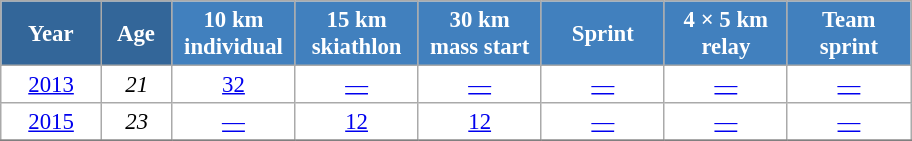<table class="wikitable" style="font-size:95%; text-align:center; border:grey solid 1px; border-collapse:collapse; background:#ffffff;">
<tr>
<th style="background-color:#369; color:white; width:60px;"> Year </th>
<th style="background-color:#369; color:white; width:40px;"> Age </th>
<th style="background-color:#4180be; color:white; width:75px;"> 10 km <br> individual </th>
<th style="background-color:#4180be; color:white; width:75px;"> 15 km <br> skiathlon </th>
<th style="background-color:#4180be; color:white; width:75px;"> 30 km <br> mass start </th>
<th style="background-color:#4180be; color:white; width:75px;"> Sprint </th>
<th style="background-color:#4180be; color:white; width:75px;"> 4 × 5 km <br> relay </th>
<th style="background-color:#4180be; color:white; width:75px;"> Team <br> sprint </th>
</tr>
<tr>
<td><a href='#'>2013</a></td>
<td><em>21</em></td>
<td><a href='#'>32</a></td>
<td><a href='#'>—</a></td>
<td><a href='#'>—</a></td>
<td><a href='#'>—</a></td>
<td><a href='#'>—</a></td>
<td><a href='#'>—</a></td>
</tr>
<tr>
<td><a href='#'>2015</a></td>
<td><em>23</em></td>
<td><a href='#'>—</a></td>
<td><a href='#'>12</a></td>
<td><a href='#'>12</a></td>
<td><a href='#'>—</a></td>
<td><a href='#'>—</a></td>
<td><a href='#'>—</a></td>
</tr>
<tr>
</tr>
</table>
